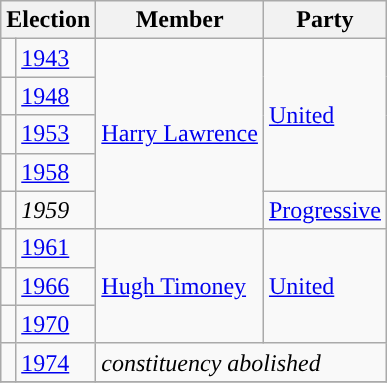<table class="wikitable">
<tr>
<th colspan="2">Election</th>
<th>Member</th>
<th>Party</th>
</tr>
<tr>
<td style="background-color: "></td>
<td><a href='#'>1943</a></td>
<td rowspan="5"><a href='#'>Harry Lawrence</a></td>
<td rowspan="4"><a href='#'>United</a></td>
</tr>
<tr>
<td style="background-color: "></td>
<td><a href='#'>1948</a></td>
</tr>
<tr>
<td style="background-color: "></td>
<td><a href='#'>1953</a></td>
</tr>
<tr>
<td style="background-color: "></td>
<td><a href='#'>1958</a></td>
</tr>
<tr>
<td style="background-color: "></td>
<td><em>1959</em></td>
<td><a href='#'>Progressive</a></td>
</tr>
<tr>
<td style="background-color: "></td>
<td><a href='#'>1961</a></td>
<td rowspan="3"><a href='#'>Hugh Timoney</a></td>
<td rowspan="3"><a href='#'>United</a></td>
</tr>
<tr>
<td style="background-color: "></td>
<td><a href='#'>1966</a></td>
</tr>
<tr>
<td style="background-color: "></td>
<td><a href='#'>1970</a></td>
</tr>
<tr>
<td style="background-color: "></td>
<td><a href='#'>1974</a></td>
<td colspan="2"><em>constituency abolished</em></td>
</tr>
<tr>
</tr>
</table>
